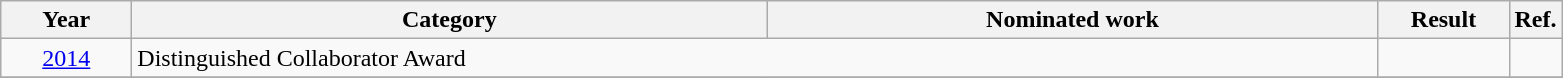<table class=wikitable>
<tr>
<th scope="col" style="width:5em;">Year</th>
<th scope="col" style="width:26em;">Category</th>
<th scope="col" style="width:25em;">Nominated work</th>
<th scope="col" style="width:5em;">Result</th>
<th>Ref.</th>
</tr>
<tr>
<td style="text-align:center;"><a href='#'>2014</a></td>
<td colspan=2>Distinguished Collaborator Award</td>
<td></td>
<td></td>
</tr>
<tr>
</tr>
</table>
